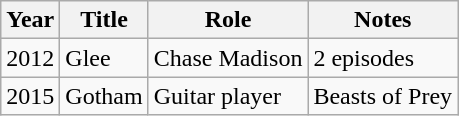<table class="wikitable">
<tr>
<th>Year</th>
<th>Title</th>
<th>Role</th>
<th>Notes</th>
</tr>
<tr>
<td>2012</td>
<td>Glee</td>
<td>Chase Madison</td>
<td>2 episodes</td>
</tr>
<tr>
<td>2015</td>
<td>Gotham</td>
<td>Guitar player</td>
<td>Beasts of Prey</td>
</tr>
</table>
